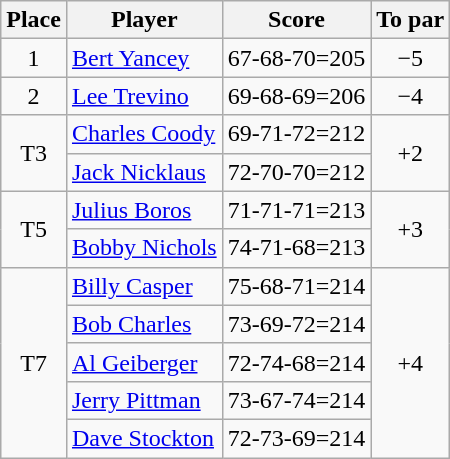<table class="wikitable">
<tr>
<th>Place</th>
<th>Player</th>
<th>Score</th>
<th>To par</th>
</tr>
<tr>
<td align=center>1</td>
<td> <a href='#'>Bert Yancey</a></td>
<td>67-68-70=205</td>
<td align=center>−5</td>
</tr>
<tr>
<td align=center>2</td>
<td> <a href='#'>Lee Trevino</a></td>
<td>69-68-69=206</td>
<td align=center>−4</td>
</tr>
<tr>
<td rowspan=2 align=center>T3</td>
<td> <a href='#'>Charles Coody</a></td>
<td>69-71-72=212</td>
<td rowspan=2 align=center>+2</td>
</tr>
<tr>
<td> <a href='#'>Jack Nicklaus</a></td>
<td>72-70-70=212</td>
</tr>
<tr>
<td rowspan=2 align=center>T5</td>
<td> <a href='#'>Julius Boros</a></td>
<td>71-71-71=213</td>
<td rowspan=2 align=center>+3</td>
</tr>
<tr>
<td> <a href='#'>Bobby Nichols</a></td>
<td>74-71-68=213</td>
</tr>
<tr>
<td rowspan=5 align=center>T7</td>
<td> <a href='#'>Billy Casper</a></td>
<td>75-68-71=214</td>
<td rowspan=5 align=center>+4</td>
</tr>
<tr>
<td> <a href='#'>Bob Charles</a></td>
<td>73-69-72=214</td>
</tr>
<tr>
<td> <a href='#'>Al Geiberger</a></td>
<td>72-74-68=214</td>
</tr>
<tr>
<td> <a href='#'>Jerry Pittman</a></td>
<td>73-67-74=214</td>
</tr>
<tr>
<td> <a href='#'>Dave Stockton</a></td>
<td>72-73-69=214</td>
</tr>
</table>
